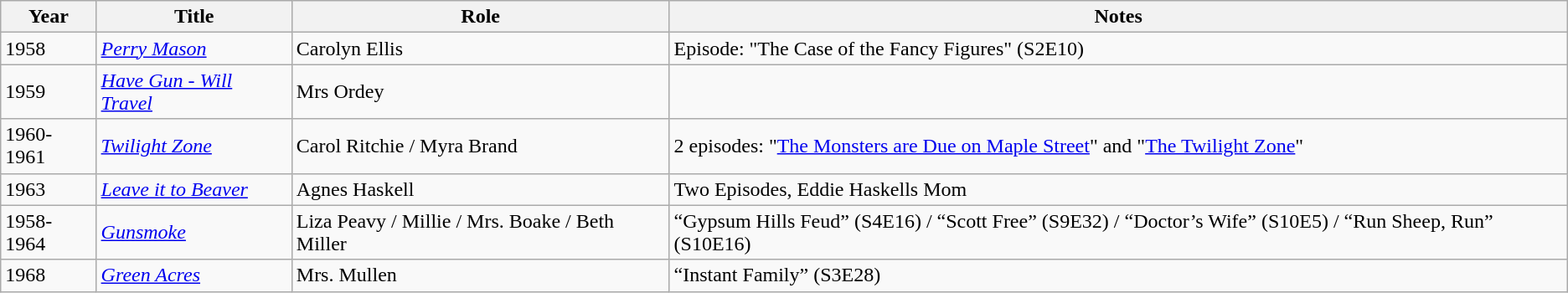<table class="wikitable">
<tr>
<th>Year</th>
<th>Title</th>
<th>Role</th>
<th>Notes</th>
</tr>
<tr>
<td>1958</td>
<td><em><a href='#'>Perry Mason</a></em></td>
<td>Carolyn Ellis</td>
<td>Episode: "The Case of the Fancy Figures" (S2E10)</td>
</tr>
<tr 1958 Lassie "The Christmas Story" mother of child Lassie saved>
<td>1959</td>
<td><em><a href='#'>Have Gun - Will Travel</a></em></td>
<td>Mrs Ordey</td>
<td></td>
</tr>
<tr>
<td>1960-1961</td>
<td><em><a href='#'>Twilight Zone</a></em></td>
<td>Carol Ritchie / Myra Brand</td>
<td>2 episodes: "<a href='#'>The Monsters are Due on Maple Street</a>" and "<a href='#'>The Twilight Zone</a>"</td>
</tr>
<tr>
<td>1963</td>
<td><em><a href='#'>Leave it to Beaver</a></em></td>
<td>Agnes Haskell</td>
<td>Two Episodes, Eddie Haskells Mom</td>
</tr>
<tr>
<td>1958-1964</td>
<td><em><a href='#'>Gunsmoke</a></em></td>
<td>Liza Peavy / Millie / Mrs. Boake / Beth Miller</td>
<td>“Gypsum Hills Feud” (S4E16) / “Scott Free” (S9E32) / “Doctor’s Wife” (S10E5) / “Run Sheep, Run” (S10E16)</td>
</tr>
<tr>
<td>1968</td>
<td><em><a href='#'>Green Acres</a></em></td>
<td>Mrs. Mullen</td>
<td>“Instant Family” (S3E28)</td>
</tr>
</table>
